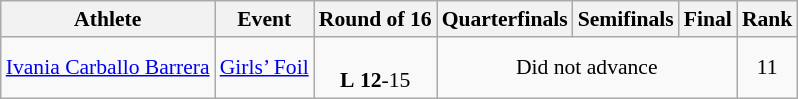<table class="wikitable" border="1" style="font-size:90%">
<tr>
<th>Athlete</th>
<th>Event</th>
<th>Round of 16</th>
<th>Quarterfinals</th>
<th>Semifinals</th>
<th>Final</th>
<th>Rank</th>
</tr>
<tr>
<td><a href='#'>Ivania Carballo Barrera</a></td>
<td><a href='#'>Girls’ Foil</a></td>
<td align=center><br> <strong>L</strong> <strong>12</strong>-15</td>
<td align=center colspan=3>Did not advance</td>
<td align=center>11</td>
</tr>
</table>
